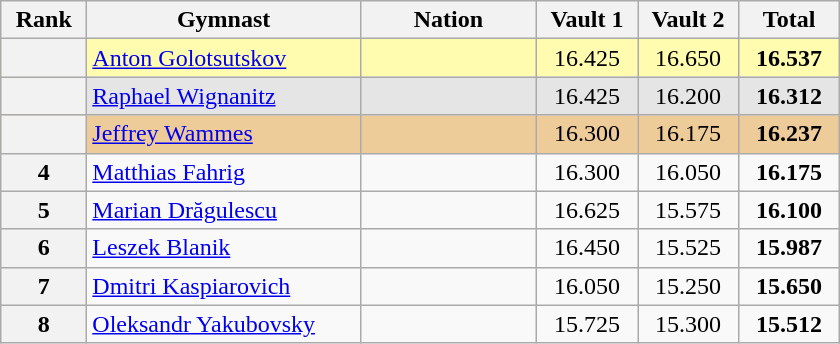<table class="wikitable sortable" style="text-align:center; font-size:100%">
<tr>
<th scope="col" style="width:50px;">Rank</th>
<th ! scope="col" style="width:175px;">Gymnast</th>
<th ! scope="col" style="width:110px;">Nation</th>
<th ! scope="col" style="width:60px;">Vault 1</th>
<th ! scope="col" style="width:60px;">Vault 2</th>
<th ! scope="col" style="width:60px;">Total</th>
</tr>
<tr style="background:#fffcaf;">
<th scope=row style="text-align:center"></th>
<td style="text-align:left;"><a href='#'>Anton Golotsutskov</a></td>
<td style="text-align:left;"></td>
<td>16.425</td>
<td>16.650</td>
<td><strong>16.537</strong></td>
</tr>
<tr style="background:#e5e5e5;">
<th scope=row style="text-align:center"></th>
<td style="text-align:left;"><a href='#'>Raphael Wignanitz</a></td>
<td style="text-align:left;"></td>
<td>16.425</td>
<td>16.200</td>
<td><strong>16.312</strong></td>
</tr>
<tr style="background:#ec9;">
<th scope=row style="text-align:center"></th>
<td style="text-align:left;"><a href='#'>Jeffrey Wammes</a></td>
<td style="text-align:left;"></td>
<td>16.300</td>
<td>16.175</td>
<td><strong>16.237</strong></td>
</tr>
<tr>
<th scope=row style="text-align:center">4</th>
<td style="text-align:left;"><a href='#'>Matthias Fahrig</a></td>
<td style="text-align:left;"></td>
<td>16.300</td>
<td>16.050</td>
<td><strong>16.175</strong></td>
</tr>
<tr>
<th scope=row style="text-align:center">5</th>
<td style="text-align:left;"><a href='#'>Marian Drăgulescu</a></td>
<td style="text-align:left;"></td>
<td>16.625</td>
<td>15.575</td>
<td><strong>16.100</strong></td>
</tr>
<tr>
<th scope=row style="text-align:center">6</th>
<td style="text-align:left;"><a href='#'>Leszek Blanik</a></td>
<td style="text-align:left;"></td>
<td>16.450</td>
<td>15.525</td>
<td><strong>15.987</strong></td>
</tr>
<tr>
<th scope=row style="text-align:center">7</th>
<td style="text-align:left;"><a href='#'>Dmitri Kaspiarovich</a></td>
<td style="text-align:left;"></td>
<td>16.050</td>
<td>15.250</td>
<td><strong>15.650</strong></td>
</tr>
<tr>
<th scope=row style="text-align:center">8</th>
<td style="text-align:left;"><a href='#'>Oleksandr Yakubovsky</a></td>
<td style="text-align:left;"></td>
<td>15.725</td>
<td>15.300</td>
<td><strong>15.512</strong></td>
</tr>
</table>
